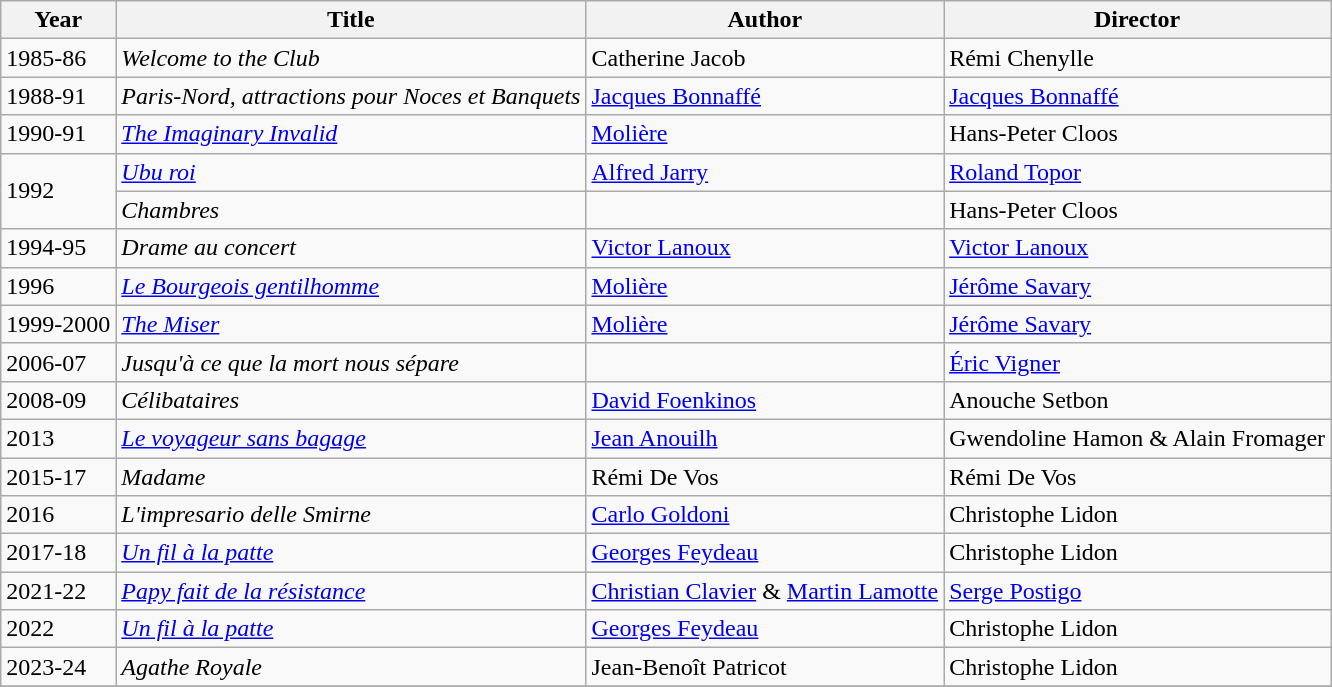<table class="wikitable">
<tr>
<th>Year</th>
<th>Title</th>
<th>Author</th>
<th>Director</th>
</tr>
<tr>
<td>1985-86</td>
<td><em>Welcome to the Club</em></td>
<td>Catherine Jacob</td>
<td>Rémi Chenylle</td>
</tr>
<tr>
<td>1988-91</td>
<td><em>Paris-Nord, attractions pour Noces et Banquets</em></td>
<td><a href='#'>Jacques Bonnaffé</a></td>
<td><a href='#'>Jacques Bonnaffé</a></td>
</tr>
<tr>
<td>1990-91</td>
<td><em><a href='#'>The Imaginary Invalid</a></em></td>
<td><a href='#'>Molière</a></td>
<td>Hans-Peter Cloos</td>
</tr>
<tr>
<td rowspan=2>1992</td>
<td><em><a href='#'>Ubu roi</a></em></td>
<td><a href='#'>Alfred Jarry</a></td>
<td><a href='#'>Roland Topor</a></td>
</tr>
<tr>
<td><em>Chambres</em></td>
<td></td>
<td>Hans-Peter Cloos</td>
</tr>
<tr>
<td>1994-95</td>
<td><em>Drame au concert</em></td>
<td><a href='#'>Victor Lanoux</a></td>
<td><a href='#'>Victor Lanoux</a></td>
</tr>
<tr>
<td>1996</td>
<td><em><a href='#'>Le Bourgeois gentilhomme</a></em></td>
<td><a href='#'>Molière</a></td>
<td><a href='#'>Jérôme Savary</a></td>
</tr>
<tr>
<td>1999-2000</td>
<td><em><a href='#'>The Miser</a></em></td>
<td><a href='#'>Molière</a></td>
<td><a href='#'>Jérôme Savary</a></td>
</tr>
<tr>
<td>2006-07</td>
<td><em>Jusqu'à ce que la mort nous sépare</em></td>
<td></td>
<td><a href='#'>Éric Vigner</a></td>
</tr>
<tr>
<td>2008-09</td>
<td><em>Célibataires</em></td>
<td><a href='#'>David Foenkinos</a></td>
<td>Anouche Setbon</td>
</tr>
<tr>
<td>2013</td>
<td><em><a href='#'>Le voyageur sans bagage</a></em></td>
<td><a href='#'>Jean Anouilh</a></td>
<td>Gwendoline Hamon & Alain Fromager</td>
</tr>
<tr>
<td>2015-17</td>
<td><em>Madame</em></td>
<td>Rémi De Vos</td>
<td>Rémi De Vos</td>
</tr>
<tr>
<td>2016</td>
<td><em>L'impresario delle Smirne</em></td>
<td><a href='#'>Carlo Goldoni</a></td>
<td>Christophe Lidon</td>
</tr>
<tr>
<td>2017-18</td>
<td><em><a href='#'>Un fil à la patte</a></em></td>
<td><a href='#'>Georges Feydeau</a></td>
<td>Christophe Lidon</td>
</tr>
<tr>
<td>2021-22</td>
<td><em><a href='#'>Papy fait de la résistance</a></em></td>
<td><a href='#'>Christian Clavier</a> & <a href='#'>Martin Lamotte</a></td>
<td><a href='#'>Serge Postigo</a></td>
</tr>
<tr>
<td>2022</td>
<td><em><a href='#'>Un fil à la patte</a></em></td>
<td><a href='#'>Georges Feydeau</a></td>
<td>Christophe Lidon</td>
</tr>
<tr>
<td>2023-24</td>
<td><em>Agathe Royale</em></td>
<td>Jean-Benoît Patricot</td>
<td>Christophe Lidon</td>
</tr>
<tr>
</tr>
</table>
